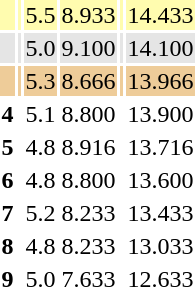<table>
<tr style="background: #fffcaf">
<th scope=row style="text-align:center"></th>
<td align=left></td>
<td>5.5</td>
<td>8.933</td>
<td></td>
<td>14.433</td>
</tr>
<tr style="background: #e5e5e5">
<th scope=row style="text-align:center"></th>
<td align=left></td>
<td>5.0</td>
<td>9.100</td>
<td></td>
<td>14.100</td>
</tr>
<tr style="background: #eecc99">
<th scope=row style="text-align:center"></th>
<td align=left></td>
<td>5.3</td>
<td>8.666</td>
<td></td>
<td>13.966</td>
</tr>
<tr>
<th scope=row style="text-align:center">4</th>
<td align=left></td>
<td>5.1</td>
<td>8.800</td>
<td></td>
<td>13.900</td>
</tr>
<tr>
<th scope=row style="text-align:center">5</th>
<td align=left></td>
<td>4.8</td>
<td>8.916</td>
<td></td>
<td>13.716</td>
</tr>
<tr>
<th scope=row style="text-align:center">6</th>
<td align=left></td>
<td>4.8</td>
<td>8.800</td>
<td></td>
<td>13.600</td>
</tr>
<tr>
<th scope=row style="text-align:center">7</th>
<td align=left></td>
<td>5.2</td>
<td>8.233</td>
<td></td>
<td>13.433</td>
</tr>
<tr>
<th scope=row style="text-align:center">8</th>
<td align=left></td>
<td>4.8</td>
<td>8.233</td>
<td></td>
<td>13.033</td>
</tr>
<tr>
<th scope=row style="text-align:center">9</th>
<td align=left></td>
<td>5.0</td>
<td>7.633</td>
<td></td>
<td>12.633</td>
</tr>
<tr>
</tr>
</table>
